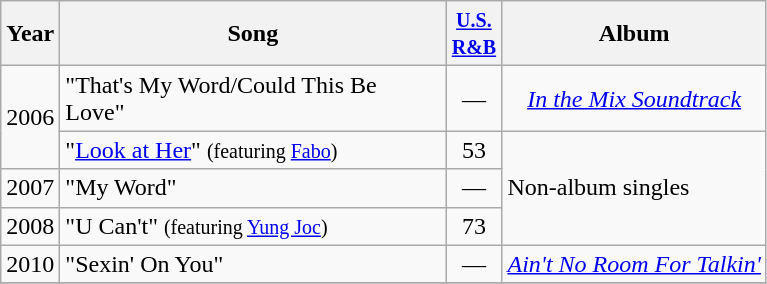<table class="wikitable" border="1">
<tr>
<th>Year</th>
<th width="250">Song</th>
<th width="30"><small><a href='#'>U.S. R&B</a></small></th>
<th>Album</th>
</tr>
<tr>
<td align="center" rowspan=2>2006</td>
<td>"That's My Word/Could This Be Love"</td>
<td align="center">—</td>
<td align="center"><em><a href='#'>In the Mix Soundtrack</a></em></td>
</tr>
<tr>
<td>"<a href='#'>Look at Her</a>" <small>(featuring <a href='#'>Fabo</a>)</small></td>
<td align="center">53</td>
<td rowspan="3">Non-album singles</td>
</tr>
<tr>
<td align="center">2007</td>
<td>"My Word"</td>
<td align="center">—</td>
</tr>
<tr>
<td align="center">2008</td>
<td>"U Can't" <small>(featuring <a href='#'>Yung Joc</a>)</small></td>
<td align="center">73</td>
</tr>
<tr>
<td align="center">2010</td>
<td>"Sexin' On You"</td>
<td align="center">—</td>
<td align="center"><em><a href='#'>Ain't No Room For Talkin'</a></em></td>
</tr>
<tr>
</tr>
</table>
